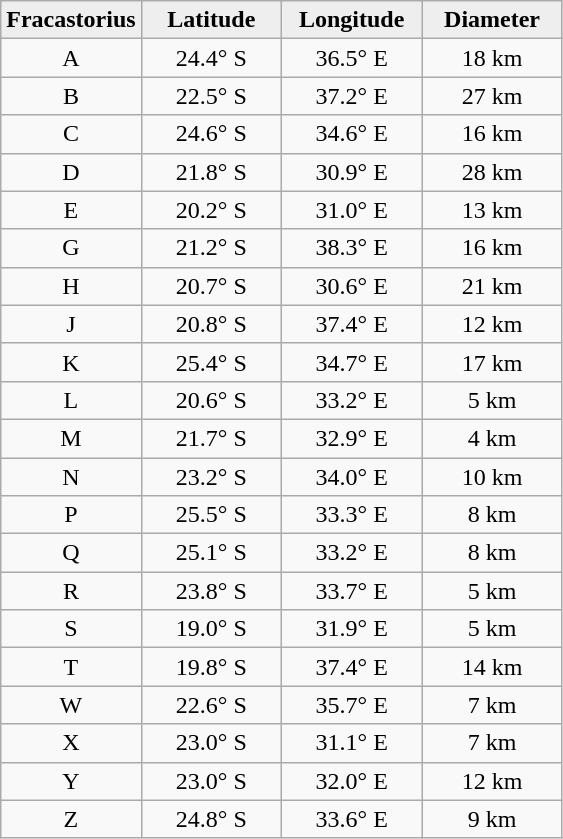<table class="wikitable">
<tr>
<th width="25%" style="background:#eeeeee;">Fracastorius</th>
<th width="25%" style="background:#eeeeee;">Latitude</th>
<th width="25%" style="background:#eeeeee;">Longitude</th>
<th width="25%" style="background:#eeeeee;">Diameter</th>
</tr>
<tr>
<td align="center">A</td>
<td align="center">24.4° S</td>
<td align="center">36.5° E</td>
<td align="center">18 km</td>
</tr>
<tr>
<td align="center">B</td>
<td align="center">22.5° S</td>
<td align="center">37.2° E</td>
<td align="center">27 km</td>
</tr>
<tr>
<td align="center">C</td>
<td align="center">24.6° S</td>
<td align="center">34.6° E</td>
<td align="center">16 km</td>
</tr>
<tr>
<td align="center">D</td>
<td align="center">21.8° S</td>
<td align="center">30.9° E</td>
<td align="center">28 km</td>
</tr>
<tr>
<td align="center">E</td>
<td align="center">20.2° S</td>
<td align="center">31.0° E</td>
<td align="center">13 km</td>
</tr>
<tr>
<td align="center">G</td>
<td align="center">21.2° S</td>
<td align="center">38.3° E</td>
<td align="center">16 km</td>
</tr>
<tr>
<td align="center">H</td>
<td align="center">20.7° S</td>
<td align="center">30.6° E</td>
<td align="center">21 km</td>
</tr>
<tr>
<td align="center">J</td>
<td align="center">20.8° S</td>
<td align="center">37.4° E</td>
<td align="center">12 km</td>
</tr>
<tr>
<td align="center">K</td>
<td align="center">25.4° S</td>
<td align="center">34.7° E</td>
<td align="center">17 km</td>
</tr>
<tr>
<td align="center">L</td>
<td align="center">20.6° S</td>
<td align="center">33.2° E</td>
<td align="center">5 km</td>
</tr>
<tr>
<td align="center">M</td>
<td align="center">21.7° S</td>
<td align="center">32.9° E</td>
<td align="center">4 km</td>
</tr>
<tr>
<td align="center">N</td>
<td align="center">23.2° S</td>
<td align="center">34.0° E</td>
<td align="center">10 km</td>
</tr>
<tr>
<td align="center">P</td>
<td align="center">25.5° S</td>
<td align="center">33.3° E</td>
<td align="center">8 km</td>
</tr>
<tr>
<td align="center">Q</td>
<td align="center">25.1° S</td>
<td align="center">33.2° E</td>
<td align="center">8 km</td>
</tr>
<tr>
<td align="center">R</td>
<td align="center">23.8° S</td>
<td align="center">33.7° E</td>
<td align="center">5 km</td>
</tr>
<tr>
<td align="center">S</td>
<td align="center">19.0° S</td>
<td align="center">31.9° E</td>
<td align="center">5 km</td>
</tr>
<tr>
<td align="center">T</td>
<td align="center">19.8° S</td>
<td align="center">37.4° E</td>
<td align="center">14 km</td>
</tr>
<tr>
<td align="center">W</td>
<td align="center">22.6° S</td>
<td align="center">35.7° E</td>
<td align="center">7 km</td>
</tr>
<tr>
<td align="center">X</td>
<td align="center">23.0° S</td>
<td align="center">31.1° E</td>
<td align="center">7 km</td>
</tr>
<tr>
<td align="center">Y</td>
<td align="center">23.0° S</td>
<td align="center">32.0° E</td>
<td align="center">12 km</td>
</tr>
<tr>
<td align="center">Z</td>
<td align="center">24.8° S</td>
<td align="center">33.6° E</td>
<td align="center">9 km</td>
</tr>
</table>
